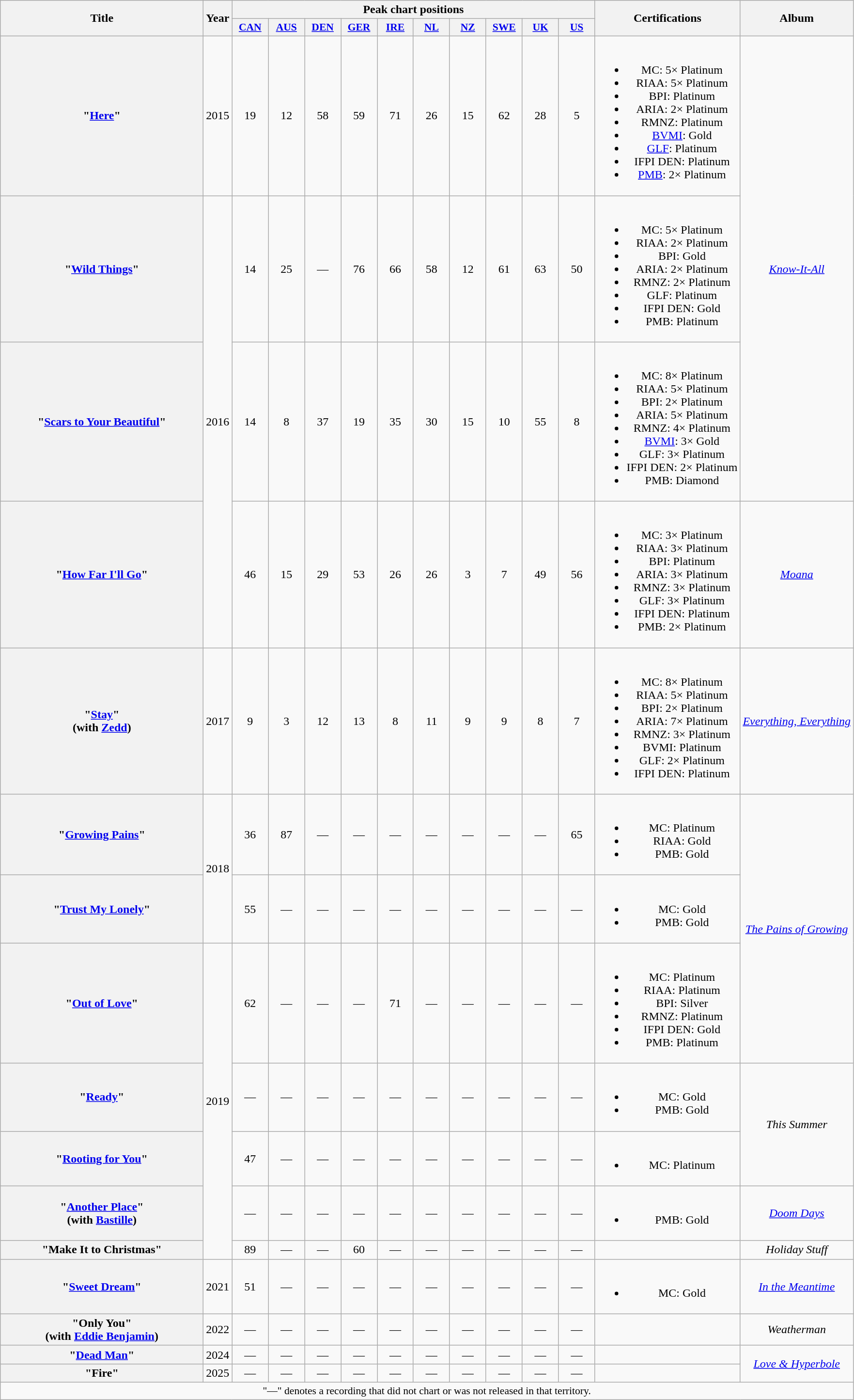<table class="wikitable plainrowheaders" style="text-align:center;">
<tr>
<th scope="col" rowspan="2" style="width:17em;">Title</th>
<th scope="col" rowspan="2" style="width:1em;">Year</th>
<th scope="col" colspan="10">Peak chart positions</th>
<th scope="col" rowspan="2">Certifications</th>
<th scope="col" rowspan="2">Album</th>
</tr>
<tr>
<th scope="col" style="width:3em;font-size:90%;"><a href='#'>CAN</a><br></th>
<th scope="col" style="width:3em;font-size:90%;"><a href='#'>AUS</a><br></th>
<th scope="col" style="width:3em;font-size:90%;"><a href='#'>DEN</a><br></th>
<th scope="col" style="width:3em;font-size:90%;"><a href='#'>GER</a><br></th>
<th scope="col" style="width:3em;font-size:90%;"><a href='#'>IRE</a><br></th>
<th scope="col" style="width:3em;font-size:90%;"><a href='#'>NL</a><br></th>
<th scope="col" style="width:3em;font-size:90%;"><a href='#'>NZ</a><br></th>
<th scope="col" style="width:3em;font-size:90%;"><a href='#'>SWE</a><br></th>
<th scope="col" style="width:3em;font-size:90%;"><a href='#'>UK</a><br></th>
<th scope="col" style="width:3em;font-size:90%;"><a href='#'>US</a><br></th>
</tr>
<tr>
<th scope="row">"<a href='#'>Here</a>"</th>
<td>2015</td>
<td>19</td>
<td>12</td>
<td>58</td>
<td>59</td>
<td>71</td>
<td>26</td>
<td>15</td>
<td>62</td>
<td>28</td>
<td>5</td>
<td><br><ul><li>MC: 5× Platinum</li><li>RIAA: 5× Platinum</li><li>BPI: Platinum</li><li>ARIA: 2× Platinum</li><li>RMNZ: Platinum</li><li><a href='#'>BVMI</a>: Gold</li><li><a href='#'>GLF</a>: Platinum</li><li>IFPI DEN: Platinum</li><li><a href='#'>PMB</a>: 2× Platinum</li></ul></td>
<td rowspan="3"><em><a href='#'>Know-It-All</a></em></td>
</tr>
<tr>
<th scope="row">"<a href='#'>Wild Things</a>"</th>
<td rowspan="3">2016</td>
<td>14</td>
<td>25</td>
<td>—</td>
<td>76</td>
<td>66</td>
<td>58</td>
<td>12</td>
<td>61</td>
<td>63</td>
<td>50</td>
<td><br><ul><li>MC: 5× Platinum</li><li>RIAA: 2× Platinum</li><li>BPI: Gold</li><li>ARIA: 2× Platinum</li><li>RMNZ: 2× Platinum</li><li>GLF: Platinum</li><li>IFPI DEN: Gold</li><li>PMB: Platinum</li></ul></td>
</tr>
<tr>
<th scope="row">"<a href='#'>Scars to Your Beautiful</a>"</th>
<td>14</td>
<td>8</td>
<td>37</td>
<td>19</td>
<td>35</td>
<td>30</td>
<td>15</td>
<td>10</td>
<td>55</td>
<td>8</td>
<td><br><ul><li>MC: 8× Platinum</li><li>RIAA: 5× Platinum</li><li>BPI: 2× Platinum</li><li>ARIA: 5× Platinum</li><li>RMNZ: 4× Platinum</li><li><a href='#'>BVMI</a>: 3× Gold</li><li>GLF: 3× Platinum</li><li>IFPI DEN: 2× Platinum</li><li>PMB: Diamond</li></ul></td>
</tr>
<tr>
<th scope="row">"<a href='#'>How Far I'll Go</a>"</th>
<td>46</td>
<td>15</td>
<td>29</td>
<td>53</td>
<td>26</td>
<td>26</td>
<td>3</td>
<td>7</td>
<td>49</td>
<td>56</td>
<td><br><ul><li>MC: 3× Platinum</li><li>RIAA: 3× Platinum</li><li>BPI: Platinum</li><li>ARIA: 3× Platinum</li><li>RMNZ: 3× Platinum</li><li>GLF: 3× Platinum</li><li>IFPI DEN: Platinum</li><li>PMB: 2× Platinum</li></ul></td>
<td><em><a href='#'>Moana</a></em></td>
</tr>
<tr>
<th scope="row">"<a href='#'>Stay</a>"<br><span>(with <a href='#'>Zedd</a>)</span></th>
<td>2017</td>
<td>9</td>
<td>3</td>
<td>12</td>
<td>13</td>
<td>8</td>
<td>11</td>
<td>9</td>
<td>9</td>
<td>8</td>
<td>7</td>
<td><br><ul><li>MC: 8× Platinum</li><li>RIAA: 5× Platinum</li><li>BPI: 2× Platinum</li><li>ARIA: 7× Platinum</li><li>RMNZ: 3× Platinum</li><li>BVMI: Platinum</li><li>GLF: 2× Platinum</li><li>IFPI DEN: Platinum</li></ul></td>
<td><em><a href='#'>Everything, Everything</a></em></td>
</tr>
<tr>
<th scope="row">"<a href='#'>Growing Pains</a>"</th>
<td rowspan="2">2018</td>
<td>36</td>
<td>87</td>
<td>—</td>
<td>—</td>
<td>—</td>
<td>—</td>
<td>—</td>
<td>—</td>
<td>—</td>
<td>65</td>
<td><br><ul><li>MC: Platinum</li><li>RIAA: Gold</li><li>PMB: Gold</li></ul></td>
<td rowspan="3"><em><a href='#'>The Pains of Growing</a></em></td>
</tr>
<tr>
<th scope="row">"<a href='#'>Trust My Lonely</a>"</th>
<td>55</td>
<td>—</td>
<td>—</td>
<td>—</td>
<td>—</td>
<td>—</td>
<td>—</td>
<td>—</td>
<td>—</td>
<td>—</td>
<td><br><ul><li>MC: Gold</li><li>PMB: Gold</li></ul></td>
</tr>
<tr>
<th scope="row">"<a href='#'>Out of Love</a>"</th>
<td rowspan="5">2019</td>
<td>62</td>
<td>—</td>
<td>—</td>
<td>—</td>
<td>71</td>
<td>—</td>
<td>—</td>
<td>—</td>
<td>—</td>
<td>—</td>
<td><br><ul><li>MC: Platinum</li><li>RIAA: Platinum</li><li>BPI: Silver</li><li>RMNZ: Platinum</li><li>IFPI DEN: Gold</li><li>PMB: Platinum</li></ul></td>
</tr>
<tr>
<th scope="row">"<a href='#'>Ready</a>"</th>
<td>—</td>
<td>—</td>
<td>—</td>
<td>—</td>
<td>—</td>
<td>—</td>
<td>—</td>
<td>—</td>
<td>—</td>
<td>—</td>
<td><br><ul><li>MC: Gold</li><li>PMB: Gold</li></ul></td>
<td rowspan="2"><em>This Summer</em></td>
</tr>
<tr>
<th scope="row">"<a href='#'>Rooting for You</a>"</th>
<td>47</td>
<td>—</td>
<td>—</td>
<td>—</td>
<td>—</td>
<td>—</td>
<td>—</td>
<td>—</td>
<td>—</td>
<td>—</td>
<td><br><ul><li>MC: Platinum</li></ul></td>
</tr>
<tr>
<th scope="row">"<a href='#'>Another Place</a>"<br><span>(with <a href='#'>Bastille</a>)</span></th>
<td>—</td>
<td>—</td>
<td>—</td>
<td>—</td>
<td>—</td>
<td>—</td>
<td>—</td>
<td>—</td>
<td>—</td>
<td>—</td>
<td><br><ul><li>PMB: Gold</li></ul></td>
<td><em><a href='#'>Doom Days</a></em></td>
</tr>
<tr>
<th scope="row">"Make It to Christmas"</th>
<td>89</td>
<td>—</td>
<td>—</td>
<td>60</td>
<td>—</td>
<td>—</td>
<td>—</td>
<td>—</td>
<td>—</td>
<td>—</td>
<td></td>
<td><em>Holiday Stuff</em></td>
</tr>
<tr>
<th scope="row">"<a href='#'>Sweet Dream</a>"</th>
<td>2021</td>
<td>51</td>
<td>—</td>
<td>—</td>
<td>—</td>
<td>—</td>
<td>—</td>
<td>—</td>
<td>—</td>
<td>—</td>
<td>—</td>
<td><br><ul><li>MC: Gold</li></ul></td>
<td><em><a href='#'>In the Meantime</a></em></td>
</tr>
<tr>
<th scope="row">"Only You"<br><span>(with <a href='#'>Eddie Benjamin</a>)</span></th>
<td>2022</td>
<td>—</td>
<td>—</td>
<td>—</td>
<td>—</td>
<td>—</td>
<td>—</td>
<td>—</td>
<td>—</td>
<td>—</td>
<td>—</td>
<td></td>
<td><em>Weatherman</em></td>
</tr>
<tr>
<th scope="row">"<a href='#'>Dead Man</a>"</th>
<td>2024</td>
<td>—</td>
<td>—</td>
<td>—</td>
<td>—</td>
<td>—</td>
<td>—</td>
<td>—</td>
<td>—</td>
<td>—</td>
<td>—</td>
<td></td>
<td rowspan="2"><em><a href='#'>Love & Hyperbole</a></em></td>
</tr>
<tr>
<th scope="row">"Fire"</th>
<td>2025</td>
<td>—</td>
<td>—</td>
<td>—</td>
<td>—</td>
<td>—</td>
<td>—</td>
<td>—</td>
<td>—</td>
<td>—</td>
<td>—</td>
<td></td>
</tr>
<tr>
<td colspan="14" style="font-size:90%">"—" denotes a recording that did not chart or was not released in that territory.</td>
</tr>
</table>
